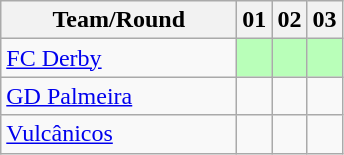<table class="wikitable sortable">
<tr>
<th width="150" align=center>Team/Round</th>
<th align=center>01</th>
<th align=center>02</th>
<th align=center>03</th>
</tr>
<tr>
<td align="left"><a href='#'>FC Derby</a></td>
<td style="background: #B9FFB9"></td>
<td style="background: #B9FFB9"></td>
<td style="background: #B9FFB9"></td>
</tr>
<tr>
<td align="left"><a href='#'>GD Palmeira</a></td>
<td></td>
<td></td>
<td></td>
</tr>
<tr>
<td align="left"><a href='#'>Vulcânicos</a></td>
<td></td>
<td></td>
<td></td>
</tr>
</table>
